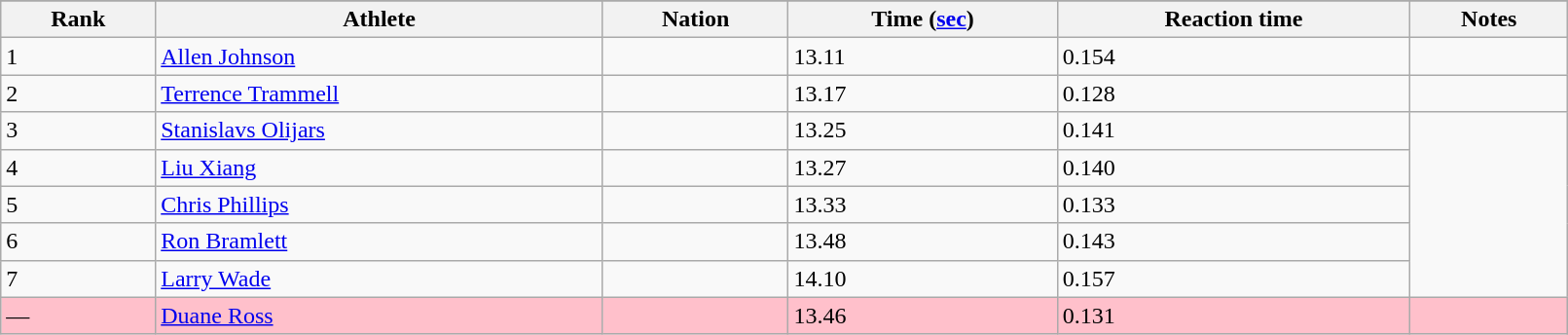<table class="wikitable" width=85%>
<tr>
</tr>
<tr>
<th>Rank</th>
<th>Athlete</th>
<th>Nation</th>
<th>Time (<a href='#'>sec</a>)</th>
<th>Reaction time</th>
<th>Notes</th>
</tr>
<tr>
<td>1</td>
<td><a href='#'>Allen Johnson</a></td>
<td></td>
<td>13.11</td>
<td>0.154</td>
</tr>
<tr>
<td>2</td>
<td><a href='#'>Terrence Trammell</a></td>
<td></td>
<td>13.17</td>
<td>0.128</td>
<td></td>
</tr>
<tr>
<td>3</td>
<td><a href='#'>Stanislavs Olijars</a></td>
<td></td>
<td>13.25</td>
<td>0.141</td>
</tr>
<tr>
<td>4</td>
<td><a href='#'>Liu Xiang</a></td>
<td></td>
<td>13.27</td>
<td>0.140</td>
</tr>
<tr>
<td>5</td>
<td><a href='#'>Chris Phillips</a></td>
<td></td>
<td>13.33</td>
<td>0.133</td>
</tr>
<tr>
<td>6</td>
<td><a href='#'>Ron Bramlett</a></td>
<td></td>
<td>13.48</td>
<td>0.143</td>
</tr>
<tr>
<td>7</td>
<td><a href='#'>Larry Wade</a></td>
<td></td>
<td>14.10</td>
<td>0.157</td>
</tr>
<tr bgcolor=pink>
<td>—</td>
<td><a href='#'>Duane Ross</a></td>
<td></td>
<td>13.46</td>
<td>0.131</td>
<td></td>
</tr>
</table>
